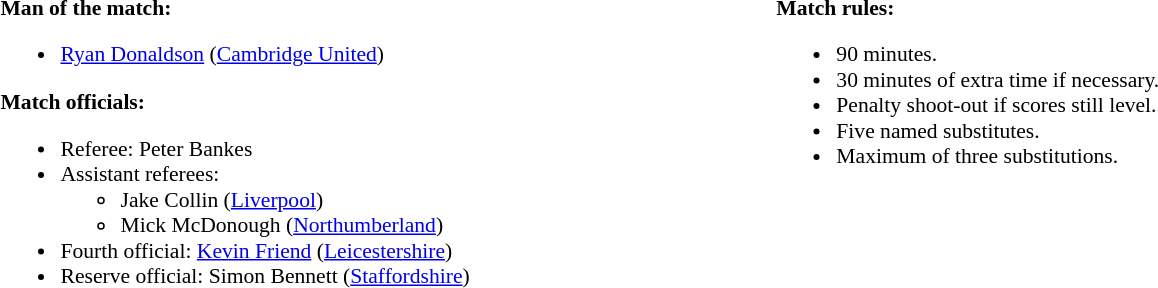<table width=82% style="font-size: 90%">
<tr>
<td width=50% valign=top><br><strong>Man of the match:</strong><ul><li><a href='#'>Ryan Donaldson</a> (<a href='#'>Cambridge United</a>)</li></ul><strong>Match officials:</strong><ul><li>Referee: Peter Bankes</li><li>Assistant referees:<ul><li>Jake Collin (<a href='#'>Liverpool</a>)</li><li>Mick McDonough (<a href='#'>Northumberland</a>)</li></ul></li><li>Fourth official: <a href='#'>Kevin Friend</a> (<a href='#'>Leicestershire</a>)</li><li>Reserve official: Simon Bennett (<a href='#'>Staffordshire</a>)</li></ul></td>
<td width=50% valign=top><br><strong>Match rules:</strong><ul><li>90 minutes.</li><li>30 minutes of extra time if necessary.</li><li>Penalty shoot-out if scores still level.</li><li>Five named substitutes.</li><li>Maximum of three substitutions.</li></ul></td>
</tr>
</table>
